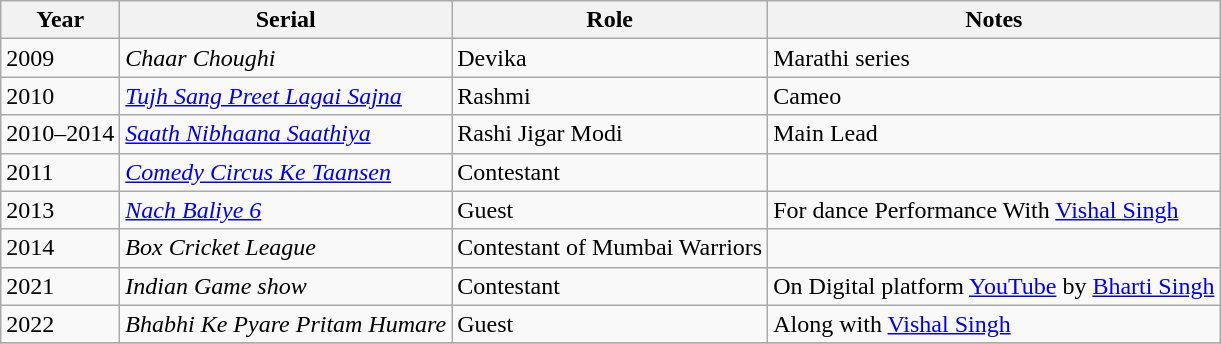<table class="wikitable">
<tr>
<th>Year</th>
<th>Serial</th>
<th>Role</th>
<th>Notes</th>
</tr>
<tr>
<td>2009</td>
<td><em>Chaar Choughi</em></td>
<td>Devika</td>
<td>Marathi series</td>
</tr>
<tr>
<td>2010</td>
<td><em><a href='#'>Tujh Sang Preet Lagai Sajna</a></em></td>
<td>Rashmi</td>
<td>Cameo</td>
</tr>
<tr>
<td>2010–2014</td>
<td><em><a href='#'>Saath Nibhaana Saathiya</a></em></td>
<td>Rashi Jigar Modi</td>
<td>Main Lead</td>
</tr>
<tr>
<td>2011</td>
<td><em><a href='#'>Comedy Circus Ke Taansen</a></em></td>
<td>Contestant</td>
<td></td>
</tr>
<tr>
<td>2013</td>
<td><em><a href='#'>Nach Baliye 6</a></em></td>
<td>Guest</td>
<td>For dance Performance With <a href='#'>Vishal Singh</a></td>
</tr>
<tr>
<td>2014</td>
<td><em>Box Cricket League</em></td>
<td>Contestant of Mumbai Warriors</td>
<td></td>
</tr>
<tr>
<td>2021</td>
<td><em>Indian Game show</em></td>
<td>Contestant</td>
<td>On Digital platform  <a href='#'>YouTube</a> by <a href='#'>Bharti Singh</a></td>
</tr>
<tr>
<td>2022</td>
<td><em>Bhabhi Ke Pyare Pritam Humare</em></td>
<td>Guest</td>
<td>Along with <a href='#'>Vishal Singh</a></td>
</tr>
<tr>
</tr>
</table>
